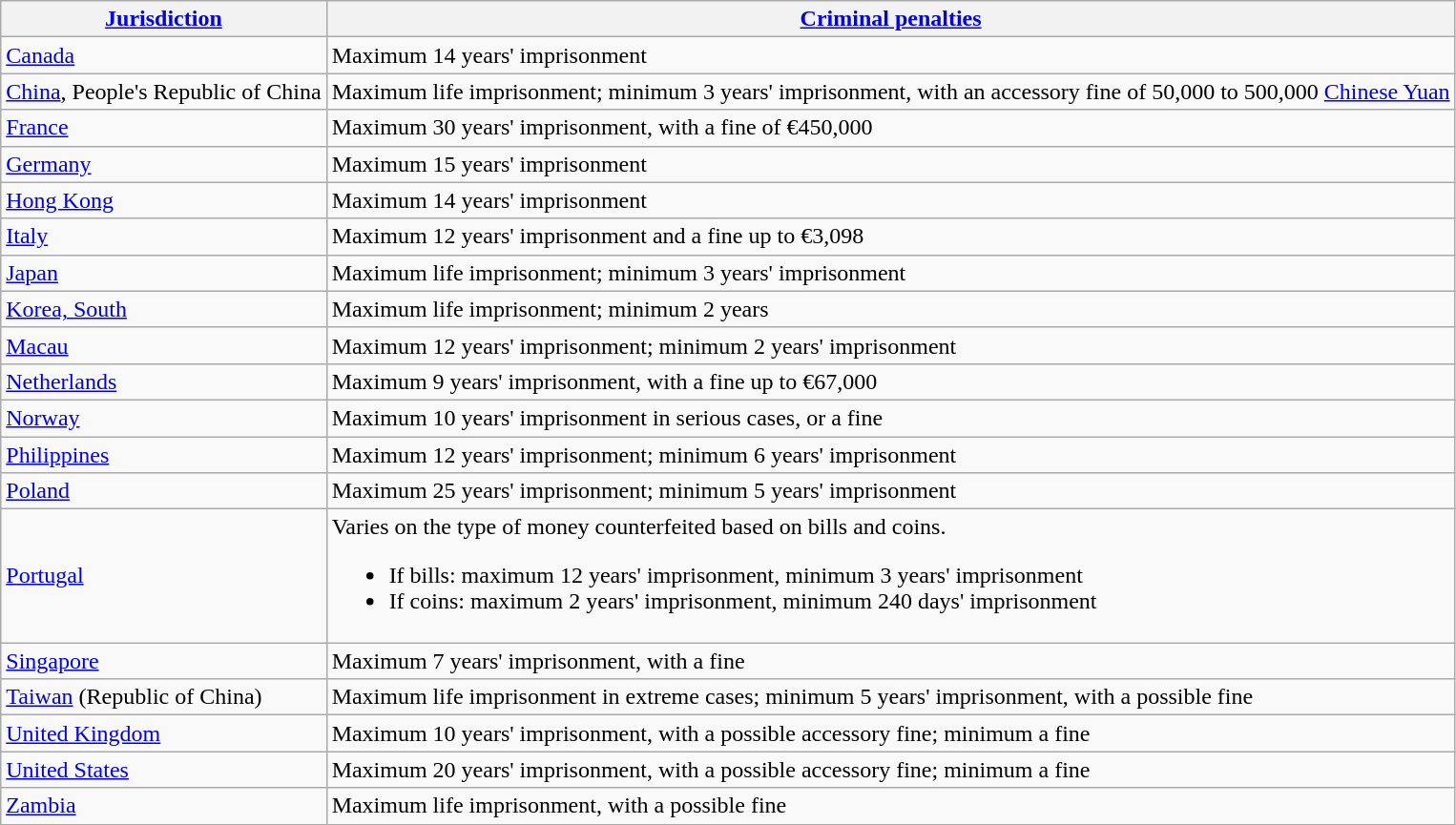<table class="wikitable sortable sticky-header">
<tr>
<th><a href='#'>Jurisdiction</a></th>
<th><a href='#'>Criminal penalties</a></th>
</tr>
<tr>
<td><a href='#'>Canada</a></td>
<td data-sort-value="14">Maximum 14 years' imprisonment</td>
</tr>
<tr>
<td><a href='#'>China</a>, People's Republic of China</td>
<td data-sort-value="99">Maximum life imprisonment; minimum 3 years' imprisonment, with an accessory fine of 50,000 to 500,000 <a href='#'>Chinese Yuan</a></td>
</tr>
<tr>
<td><a href='#'>France</a></td>
<td data-sort-value="30">Maximum 30 years' imprisonment, with a fine of €450,000</td>
</tr>
<tr>
<td><a href='#'>Germany</a></td>
<td data-sort-value="15">Maximum 15 years' imprisonment</td>
</tr>
<tr>
<td><a href='#'>Hong Kong</a></td>
<td data-sort-value="14">Maximum 14 years' imprisonment</td>
</tr>
<tr>
<td><a href='#'>Italy</a></td>
<td data-sort-value="12">Maximum 12 years' imprisonment and a fine up to €3,098 </td>
</tr>
<tr>
<td><a href='#'>Japan</a></td>
<td data-sort-value="99">Maximum life imprisonment; minimum 3 years' imprisonment</td>
</tr>
<tr>
<td><a href='#'>Korea, South</a></td>
<td data-sort-value="99">Maximum life imprisonment; minimum 2 years</td>
</tr>
<tr>
<td><a href='#'>Macau</a></td>
<td data-sort-value="12">Maximum 12 years' imprisonment; minimum 2 years' imprisonment</td>
</tr>
<tr>
<td><a href='#'>Netherlands</a></td>
<td data-sort-value="9">Maximum 9 years' imprisonment, with a fine up to €67,000</td>
</tr>
<tr>
<td><a href='#'>Norway</a></td>
<td data-sort-value="10">Maximum 10 years' imprisonment in serious cases, or a fine</td>
</tr>
<tr>
<td><a href='#'>Philippines</a></td>
<td data-sort-value="12">Maximum 12 years' imprisonment; minimum 6 years' imprisonment</td>
</tr>
<tr>
<td><a href='#'>Poland</a></td>
<td data-sort-value="25">Maximum 25 years' imprisonment; minimum 5 years' imprisonment</td>
</tr>
<tr>
<td><a href='#'>Portugal</a></td>
<td data-sort-value="12">Varies on the type of money counterfeited based on bills and coins.<br><ul><li>If bills: maximum 12 years' imprisonment, minimum 3 years' imprisonment</li><li>If coins: maximum 2 years' imprisonment, minimum 240 days' imprisonment</li></ul></td>
</tr>
<tr>
<td><a href='#'>Singapore</a></td>
<td data-sort-value="7">Maximum 7 years' imprisonment, with a fine</td>
</tr>
<tr>
<td><a href='#'>Taiwan</a> (Republic of China)</td>
<td data-sort-value="99">Maximum life imprisonment in extreme cases; minimum 5 years' imprisonment, with a possible fine </td>
</tr>
<tr>
<td><a href='#'>United Kingdom</a></td>
<td data-sort-value="10">Maximum 10 years' imprisonment, with a possible accessory fine; minimum a fine</td>
</tr>
<tr>
<td><a href='#'>United States</a></td>
<td data-sort-value="20">Maximum 20 years' imprisonment, with a possible accessory fine; minimum a fine</td>
</tr>
<tr>
<td><a href='#'>Zambia</a></td>
<td data-sort-value="99">Maximum life imprisonment, with a possible fine</td>
</tr>
</table>
